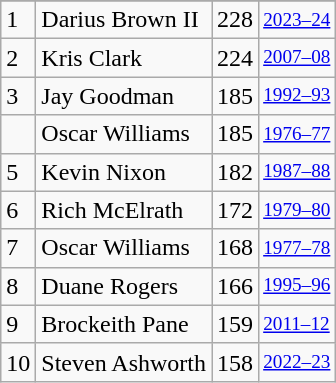<table class="wikitable">
<tr>
</tr>
<tr>
<td>1</td>
<td>Darius Brown II</td>
<td>228</td>
<td style="font-size:80%;"><a href='#'>2023–24</a></td>
</tr>
<tr>
<td>2</td>
<td>Kris Clark</td>
<td>224</td>
<td style="font-size:80%;"><a href='#'>2007–08</a></td>
</tr>
<tr>
<td>3</td>
<td>Jay Goodman</td>
<td>185</td>
<td style="font-size:80%;"><a href='#'>1992–93</a></td>
</tr>
<tr>
<td></td>
<td>Oscar Williams</td>
<td>185</td>
<td style="font-size:80%;"><a href='#'>1976–77</a></td>
</tr>
<tr>
<td>5</td>
<td>Kevin Nixon</td>
<td>182</td>
<td style="font-size:80%;"><a href='#'>1987–88</a></td>
</tr>
<tr>
<td>6</td>
<td>Rich McElrath</td>
<td>172</td>
<td style="font-size:80%;"><a href='#'>1979–80</a></td>
</tr>
<tr>
<td>7</td>
<td>Oscar Williams</td>
<td>168</td>
<td style="font-size:80%;"><a href='#'>1977–78</a></td>
</tr>
<tr>
<td>8</td>
<td>Duane Rogers</td>
<td>166</td>
<td style="font-size:80%;"><a href='#'>1995–96</a></td>
</tr>
<tr>
<td>9</td>
<td>Brockeith Pane</td>
<td>159</td>
<td style="font-size:80%;"><a href='#'>2011–12</a></td>
</tr>
<tr>
<td>10</td>
<td>Steven Ashworth</td>
<td>158</td>
<td style="font-size:80%;"><a href='#'>2022–23</a></td>
</tr>
</table>
